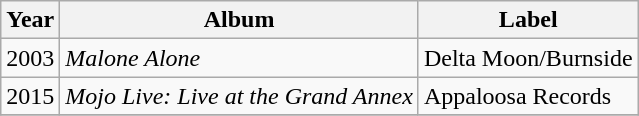<table class="wikitable "style=text-align:center;>
<tr>
<th>Year</th>
<th>Album</th>
<th>Label</th>
</tr>
<tr>
<td rowspan="1">2003</td>
<td align=left><em>Malone Alone</em></td>
<td rowspan="1">Delta Moon/Burnside</td>
</tr>
<tr>
<td rowspan="1">2015</td>
<td><em>Mojo Live: Live at the Grand Annex</em></td>
<td align=left>Appaloosa Records</td>
</tr>
<tr>
</tr>
</table>
